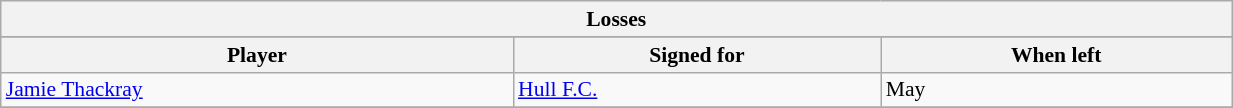<table class="wikitable" width="65%" style="font-size:90%">
<tr bgcolor="#efefef">
<th colspan=11>Losses</th>
</tr>
<tr bgcolor="#efefef">
</tr>
<tr>
<th>Player</th>
<th>Signed for</th>
<th>When left</th>
</tr>
<tr>
<td><a href='#'>Jamie Thackray</a></td>
<td><a href='#'>Hull F.C.</a></td>
<td>May</td>
</tr>
<tr>
</tr>
</table>
